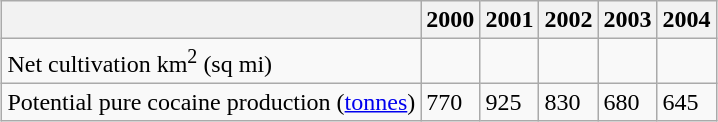<table class="wikitable" style="margin: 1em auto 1em auto">
<tr>
<th></th>
<th>2000</th>
<th>2001</th>
<th>2002</th>
<th>2003</th>
<th>2004</th>
</tr>
<tr>
<td>Net cultivation km<sup>2</sup> (sq mi)</td>
<td></td>
<td></td>
<td></td>
<td></td>
<td></td>
</tr>
<tr>
<td>Potential pure cocaine production (<a href='#'>tonnes</a>)</td>
<td>770</td>
<td>925</td>
<td>830</td>
<td>680</td>
<td>645</td>
</tr>
</table>
